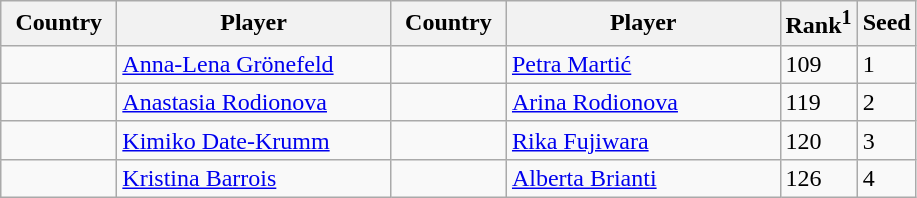<table class="sortable wikitable">
<tr>
<th width="70">Country</th>
<th width="175">Player</th>
<th width="70">Country</th>
<th width="175">Player</th>
<th>Rank<sup>1</sup></th>
<th>Seed</th>
</tr>
<tr>
<td></td>
<td><a href='#'>Anna-Lena Grönefeld</a></td>
<td></td>
<td><a href='#'>Petra Martić</a></td>
<td>109</td>
<td>1</td>
</tr>
<tr>
<td></td>
<td><a href='#'>Anastasia Rodionova</a></td>
<td></td>
<td><a href='#'>Arina Rodionova</a></td>
<td>119</td>
<td>2</td>
</tr>
<tr>
<td></td>
<td><a href='#'>Kimiko Date-Krumm</a></td>
<td></td>
<td><a href='#'>Rika Fujiwara</a></td>
<td>120</td>
<td>3</td>
</tr>
<tr>
<td></td>
<td><a href='#'>Kristina Barrois</a></td>
<td></td>
<td><a href='#'>Alberta Brianti</a></td>
<td>126</td>
<td>4</td>
</tr>
</table>
